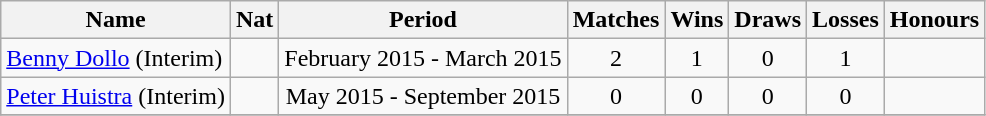<table class="wikitable">
<tr>
<th>Name</th>
<th>Nat</th>
<th>Period</th>
<th>Matches</th>
<th>Wins</th>
<th>Draws</th>
<th>Losses</th>
<th>Honours</th>
</tr>
<tr>
<td><a href='#'>Benny Dollo</a> (Interim)</td>
<td align="center"></td>
<td align="center">February 2015 - March 2015</td>
<td align="center">2</td>
<td align="center">1</td>
<td align="center">0</td>
<td align="center">1</td>
<td></td>
</tr>
<tr>
<td><a href='#'>Peter Huistra</a> (Interim)</td>
<td align="center"></td>
<td align="center">May 2015 - September 2015</td>
<td align="center">0</td>
<td align="center">0</td>
<td align="center">0</td>
<td align="center">0</td>
<td></td>
</tr>
<tr>
</tr>
</table>
